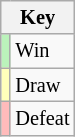<table class="wikitable" style="font-size: 85%">
<tr>
<th colspan="2">Key</th>
</tr>
<tr>
<td bgcolor=#BBF3BB></td>
<td>Win</td>
</tr>
<tr>
<td bgcolor=#FFFFBB></td>
<td>Draw</td>
</tr>
<tr>
<td bgcolor=#FFBBBB></td>
<td>Defeat</td>
</tr>
</table>
